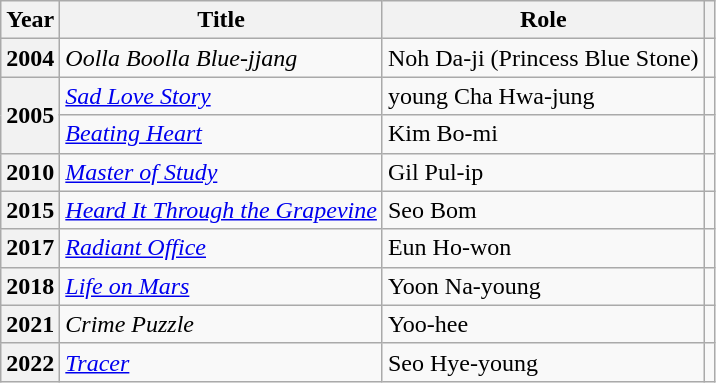<table class="wikitable plainrowheaders sortable">
<tr>
<th scope="col">Year</th>
<th scope="col">Title</th>
<th scope="col">Role</th>
<th scope="col" class="unsortable"></th>
</tr>
<tr>
<th scope="row">2004</th>
<td><em>Oolla Boolla Blue-jjang</em></td>
<td>Noh Da-ji (Princess Blue Stone)</td>
<td style="text-align:center"></td>
</tr>
<tr>
<th scope="row" rowspan="2">2005</th>
<td><em><a href='#'>Sad Love Story</a></em></td>
<td>young Cha Hwa-jung</td>
<td style="text-align:center"></td>
</tr>
<tr>
<td><em><a href='#'>Beating Heart</a></em></td>
<td>Kim Bo-mi</td>
<td style="text-align:center"></td>
</tr>
<tr>
<th scope="row">2010</th>
<td><em><a href='#'>Master of Study</a></em></td>
<td>Gil Pul-ip</td>
<td style="text-align:center"></td>
</tr>
<tr>
<th scope="row">2015</th>
<td><em><a href='#'>Heard It Through the Grapevine</a></em></td>
<td>Seo Bom</td>
<td style="text-align:center"></td>
</tr>
<tr>
<th scope="row">2017</th>
<td><em><a href='#'>Radiant Office</a></em></td>
<td>Eun Ho-won</td>
<td style="text-align:center"></td>
</tr>
<tr>
<th scope="row">2018</th>
<td><em><a href='#'>Life on Mars</a></em></td>
<td>Yoon Na-young</td>
<td style="text-align:center"></td>
</tr>
<tr>
<th scope="row">2021</th>
<td><em>Crime Puzzle</em></td>
<td>Yoo-hee</td>
<td style="text-align:center"></td>
</tr>
<tr>
<th scope="row">2022</th>
<td><em><a href='#'>Tracer</a></em></td>
<td>Seo Hye-young</td>
<td style="text-align:center"></td>
</tr>
</table>
